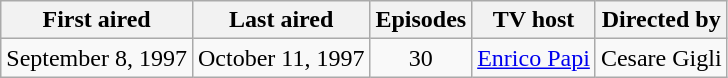<table class="wikitable" style="text-align:center">
<tr>
<th>First aired</th>
<th>Last aired</th>
<th>Episodes</th>
<th>TV host</th>
<th>Directed by</th>
</tr>
<tr>
<td>September 8, 1997</td>
<td>October 11, 1997</td>
<td>30</td>
<td><a href='#'>Enrico Papi</a></td>
<td>Cesare Gigli</td>
</tr>
</table>
